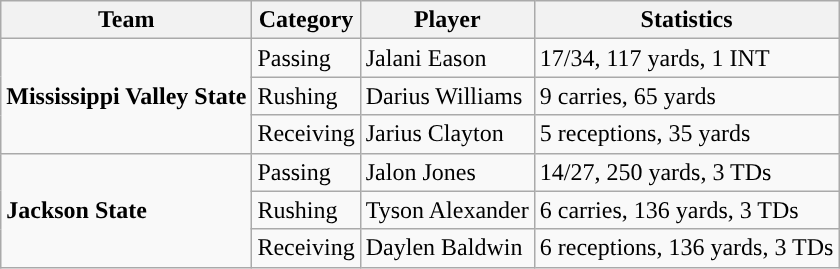<table class="wikitable" style="float: left;">
<tr>
<th>Team</th>
<th>Category</th>
<th>Player</th>
<th>Statistics</th>
</tr>
<tr>
<td rowspan=3><strong>Mississippi Valley State</strong></td>
<td>Passing</td>
<td>Jalani Eason</td>
<td>17/34, 117 yards, 1 INT</td>
</tr>
<tr>
<td>Rushing</td>
<td>Darius Williams</td>
<td>9 carries, 65 yards</td>
</tr>
<tr>
<td>Receiving</td>
<td>Jarius Clayton</td>
<td>5 receptions, 35 yards</td>
</tr>
<tr>
<td rowspan=3><strong>Jackson State</strong></td>
<td>Passing</td>
<td>Jalon Jones</td>
<td>14/27, 250 yards, 3 TDs</td>
</tr>
<tr>
<td>Rushing</td>
<td>Tyson Alexander</td>
<td>6 carries, 136 yards, 3 TDs</td>
</tr>
<tr>
<td>Receiving</td>
<td>Daylen Baldwin</td>
<td>6 receptions, 136 yards, 3 TDs</td>
</tr>
</table>
